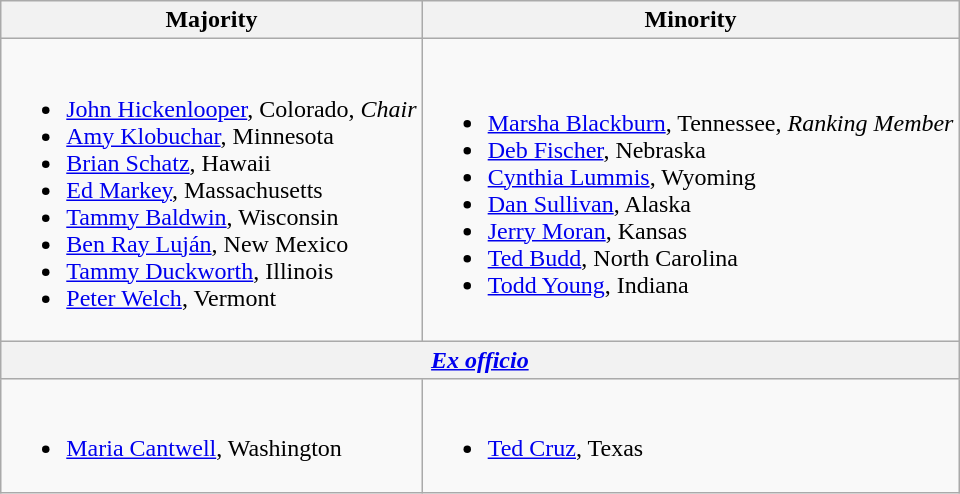<table class=wikitable>
<tr>
<th>Majority</th>
<th>Minority</th>
</tr>
<tr>
<td><br><ul><li><a href='#'>John Hickenlooper</a>, Colorado, <em>Chair</em></li><li><a href='#'>Amy Klobuchar</a>, Minnesota</li><li><a href='#'>Brian Schatz</a>, Hawaii</li><li><a href='#'>Ed Markey</a>, Massachusetts</li><li><a href='#'>Tammy Baldwin</a>, Wisconsin</li><li><a href='#'>Ben Ray Luján</a>, New Mexico</li><li><a href='#'>Tammy Duckworth</a>, Illinois</li><li><a href='#'>Peter Welch</a>, Vermont</li></ul></td>
<td><br><ul><li><a href='#'>Marsha Blackburn</a>, Tennessee, <em>Ranking Member</em></li><li><a href='#'>Deb Fischer</a>, Nebraska</li><li><a href='#'>Cynthia Lummis</a>, Wyoming</li><li><a href='#'>Dan Sullivan</a>, Alaska</li><li><a href='#'>Jerry Moran</a>, Kansas</li><li><a href='#'>Ted Budd</a>, North Carolina</li><li><a href='#'>Todd Young</a>, Indiana</li></ul></td>
</tr>
<tr>
<th colspan=2><em><a href='#'>Ex officio</a></em></th>
</tr>
<tr>
<td><br><ul><li><a href='#'>Maria Cantwell</a>, Washington</li></ul></td>
<td><br><ul><li><a href='#'>Ted Cruz</a>, Texas</li></ul></td>
</tr>
</table>
